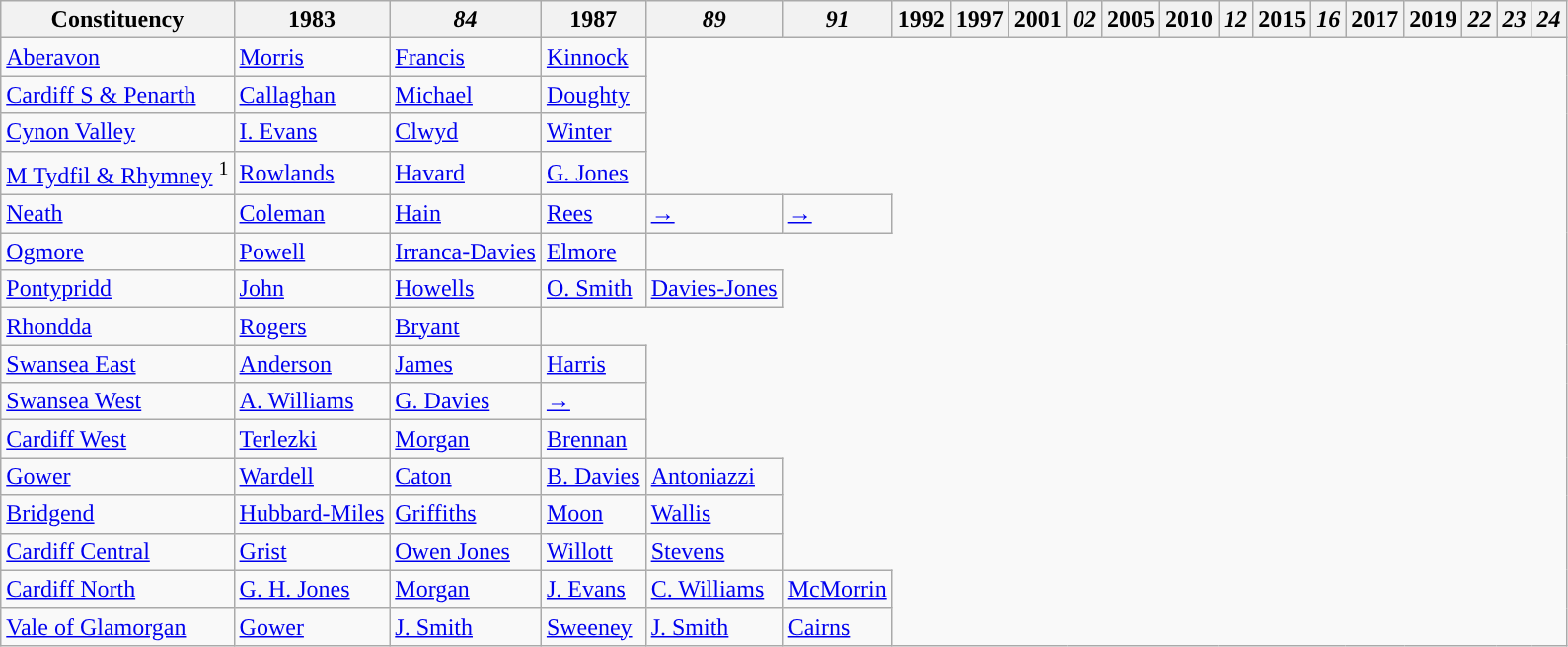<table class="wikitable">
<tr>
<th>Constituency</th>
<th>1983</th>
<th><em>84</em></th>
<th>1987</th>
<th><em>89</em></th>
<th><em>91</em></th>
<th>1992</th>
<th>1997</th>
<th>2001</th>
<th><em>02</em></th>
<th>2005</th>
<th>2010</th>
<th><em>12</em></th>
<th>2015</th>
<th><em>16</em></th>
<th>2017</th>
<th>2019</th>
<th><em>22</em></th>
<th><em>23</em></th>
<th><em>24</em></th>
</tr>
<tr>
<td><a href='#'>Aberavon</a></td>
<td><a href='#'>Morris</a></td>
<td><a href='#'>Francis</a></td>
<td><a href='#'>Kinnock</a></td>
</tr>
<tr>
<td><a href='#'>Cardiff S & Penarth</a></td>
<td><a href='#'>Callaghan</a></td>
<td><a href='#'>Michael</a></td>
<td><a href='#'>Doughty</a></td>
</tr>
<tr>
<td><a href='#'>Cynon Valley</a></td>
<td><a href='#'>I. Evans</a></td>
<td><a href='#'>Clwyd</a></td>
<td><a href='#'>Winter</a></td>
</tr>
<tr>
<td><a href='#'>M Tydfil & Rhymney</a> <sup>1</sup></td>
<td><a href='#'>Rowlands</a></td>
<td><a href='#'>Havard</a></td>
<td><a href='#'>G. Jones</a></td>
</tr>
<tr>
<td><a href='#'>Neath</a></td>
<td><a href='#'>Coleman</a></td>
<td><a href='#'>Hain</a></td>
<td><a href='#'>Rees</a></td>
<td><a href='#'>→</a></td>
<td><a href='#'>→</a></td>
</tr>
<tr>
<td><a href='#'>Ogmore</a></td>
<td><a href='#'>Powell</a></td>
<td><a href='#'>Irranca-Davies</a></td>
<td><a href='#'>Elmore</a></td>
</tr>
<tr>
<td><a href='#'>Pontypridd</a></td>
<td><a href='#'>John</a></td>
<td><a href='#'>Howells</a></td>
<td><a href='#'>O. Smith</a></td>
<td><a href='#'>Davies-Jones</a></td>
</tr>
<tr>
<td><a href='#'>Rhondda</a></td>
<td><a href='#'>Rogers</a></td>
<td><a href='#'>Bryant</a></td>
</tr>
<tr>
<td><a href='#'>Swansea East</a></td>
<td><a href='#'>Anderson</a></td>
<td><a href='#'>James</a></td>
<td><a href='#'>Harris</a></td>
</tr>
<tr>
<td><a href='#'>Swansea West</a></td>
<td><a href='#'>A. Williams</a></td>
<td><a href='#'>G. Davies</a></td>
<td><a href='#'>→</a></td>
</tr>
<tr>
<td><a href='#'>Cardiff West</a></td>
<td><a href='#'>Terlezki</a></td>
<td><a href='#'>Morgan</a></td>
<td><a href='#'>Brennan</a></td>
</tr>
<tr>
<td><a href='#'>Gower</a></td>
<td><a href='#'>Wardell</a></td>
<td><a href='#'>Caton</a></td>
<td><a href='#'>B. Davies</a></td>
<td><a href='#'>Antoniazzi</a></td>
</tr>
<tr>
<td><a href='#'>Bridgend</a></td>
<td><a href='#'>Hubbard-Miles</a></td>
<td><a href='#'>Griffiths</a></td>
<td><a href='#'>Moon</a></td>
<td><a href='#'>Wallis</a></td>
</tr>
<tr>
<td><a href='#'>Cardiff Central</a></td>
<td><a href='#'>Grist</a></td>
<td><a href='#'>Owen Jones</a></td>
<td><a href='#'>Willott</a></td>
<td><a href='#'>Stevens</a></td>
</tr>
<tr>
<td><a href='#'>Cardiff North</a></td>
<td><a href='#'>G. H. Jones</a></td>
<td><a href='#'>Morgan</a></td>
<td><a href='#'>J. Evans</a></td>
<td><a href='#'>C. Williams</a></td>
<td><a href='#'>McMorrin</a></td>
</tr>
<tr>
<td><a href='#'>Vale of Glamorgan</a></td>
<td><a href='#'>Gower</a></td>
<td><a href='#'>J. Smith</a></td>
<td><a href='#'>Sweeney</a></td>
<td><a href='#'>J. Smith</a></td>
<td><a href='#'>Cairns</a></td>
</tr>
</table>
